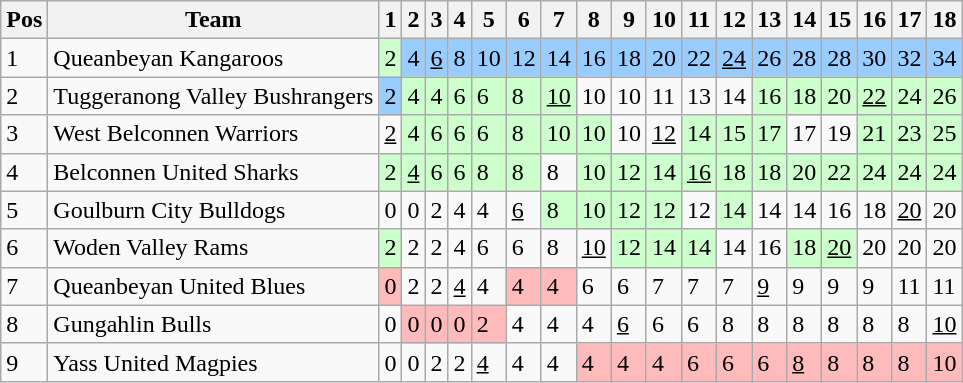<table class="wikitable">
<tr>
<th>Pos</th>
<th>Team</th>
<th>1</th>
<th>2</th>
<th>3</th>
<th>4</th>
<th>5</th>
<th>6</th>
<th>7</th>
<th>8</th>
<th>9</th>
<th>10</th>
<th>11</th>
<th>12</th>
<th>13</th>
<th>14</th>
<th>15</th>
<th>16</th>
<th>17</th>
<th>18</th>
</tr>
<tr>
<td>1</td>
<td> Queanbeyan Kangaroos</td>
<td style="background:#ccffcc;">2</td>
<td style="background:#99ccff;">4</td>
<td style="background:#99ccff;"><u>6</u></td>
<td style="background:#99ccff;">8</td>
<td style="background:#99ccff;">10</td>
<td style="background:#99ccff;">12</td>
<td style="background:#99ccff;">14</td>
<td style="background:#99ccff;">16</td>
<td style="background:#99ccff;">18</td>
<td style="background:#99ccff;">20</td>
<td style="background:#99ccff;">22</td>
<td style="background:#99ccff;"><u>24</u></td>
<td style="background:#99ccff;">26</td>
<td style="background:#99ccff;">28</td>
<td style="background:#99ccff;">28</td>
<td style="background:#99ccff;">30</td>
<td style="background:#99ccff;">32</td>
<td style="background:#99ccff;">34</td>
</tr>
<tr>
<td>2</td>
<td> Tuggeranong Valley Bushrangers</td>
<td style="background:#99ccff;">2</td>
<td style="background:#ccffcc;">4</td>
<td style="background:#ccffcc;">4</td>
<td style="background:#ccffcc;">6</td>
<td style="background:#ccffcc;">6</td>
<td style="background:#ccffcc;">8</td>
<td style="background:#ccffcc;"><u>10</u></td>
<td>10</td>
<td>10</td>
<td>11</td>
<td>13</td>
<td>14</td>
<td style="background:#ccffcc;">16</td>
<td style="background:#ccffcc;">18</td>
<td style="background:#ccffcc;">20</td>
<td style="background:#ccffcc;"><u>22</u></td>
<td style="background:#ccffcc;">24</td>
<td style="background:#ccffcc;">26</td>
</tr>
<tr>
<td>3</td>
<td> West Belconnen Warriors</td>
<td><u>2</u></td>
<td style="background:#ccffcc;">4</td>
<td style="background:#ccffcc;">6</td>
<td style="background:#ccffcc;">6</td>
<td style="background:#ccffcc;">6</td>
<td style="background:#ccffcc;">8</td>
<td style="background:#ccffcc;">10</td>
<td style="background:#ccffcc;">10</td>
<td>10</td>
<td><u>12</u></td>
<td style="background:#ccffcc;">14</td>
<td style="background:#ccffcc;">15</td>
<td style="background:#ccffcc;">17</td>
<td>17</td>
<td>19</td>
<td style="background:#ccffcc;">21</td>
<td style="background:#ccffcc;">23</td>
<td style="background:#ccffcc;">25</td>
</tr>
<tr>
<td>4</td>
<td> Belconnen United Sharks</td>
<td style="background:#ccffcc;">2</td>
<td style="background:#ccffcc;"><u>4</u></td>
<td style="background:#ccffcc;">6</td>
<td style="background:#ccffcc;">6</td>
<td style="background:#ccffcc;">8</td>
<td style="background:#ccffcc;">8</td>
<td>8</td>
<td style="background:#ccffcc;">10</td>
<td style="background:#ccffcc;">12</td>
<td style="background:#ccffcc;">14</td>
<td style="background:#ccffcc;"><u>16</u></td>
<td style="background:#ccffcc;">18</td>
<td style="background:#ccffcc;">18</td>
<td style="background:#ccffcc;">20</td>
<td style="background:#ccffcc;">22</td>
<td style="background:#ccffcc;">24</td>
<td style="background:#ccffcc;">24</td>
<td style="background:#ccffcc;">24</td>
</tr>
<tr>
<td>5</td>
<td> Goulburn City Bulldogs</td>
<td>0</td>
<td>0</td>
<td>2</td>
<td>4</td>
<td>4</td>
<td><u>6</u></td>
<td style="background:#ccffcc;">8</td>
<td style="background:#ccffcc;">10</td>
<td style="background:#ccffcc;">12</td>
<td style="background:#ccffcc;">12</td>
<td>12</td>
<td style="background:#ccffcc;">14</td>
<td>14</td>
<td>14</td>
<td>16</td>
<td>18</td>
<td><u>20</u></td>
<td>20</td>
</tr>
<tr>
<td>6</td>
<td> Woden Valley Rams</td>
<td style="background:#ccffcc;">2</td>
<td>2</td>
<td>2</td>
<td>4</td>
<td>6</td>
<td>6</td>
<td>8</td>
<td><u>10</u></td>
<td style="background:#ccffcc;">12</td>
<td style="background:#ccffcc;">14</td>
<td style="background:#ccffcc;">14</td>
<td>14</td>
<td>16</td>
<td style="background:#ccffcc;">18</td>
<td style="background:#ccffcc;"><u>20</u></td>
<td>20</td>
<td>20</td>
<td>20</td>
</tr>
<tr>
<td>7</td>
<td> Queanbeyan United Blues</td>
<td style="background:#ffbbbb;">0</td>
<td>2</td>
<td>2</td>
<td><u>4</u></td>
<td>4</td>
<td style="background:#ffbbbb;">4</td>
<td style="background:#ffbbbb;">4</td>
<td>6</td>
<td>6</td>
<td>7</td>
<td>7</td>
<td>7</td>
<td><u>9</u></td>
<td>9</td>
<td>9</td>
<td>9</td>
<td>11</td>
<td>11</td>
</tr>
<tr>
<td>8</td>
<td> Gungahlin Bulls</td>
<td>0</td>
<td style="background:#ffbbbb;">0</td>
<td style="background:#ffbbbb;">0</td>
<td style="background:#ffbbbb;">0</td>
<td style="background:#ffbbbb;">2</td>
<td>4</td>
<td>4</td>
<td>4</td>
<td><u>6</u></td>
<td>6</td>
<td>6</td>
<td>8</td>
<td>8</td>
<td>8</td>
<td>8</td>
<td>8</td>
<td>8</td>
<td><u>10</u></td>
</tr>
<tr>
<td>9</td>
<td> Yass United Magpies</td>
<td>0</td>
<td>0</td>
<td>2</td>
<td>2</td>
<td><u>4</u></td>
<td>4</td>
<td>4</td>
<td style="background:#ffbbbb;">4</td>
<td style="background:#ffbbbb;">4</td>
<td style="background:#ffbbbb;">4</td>
<td style="background:#ffbbbb;">6</td>
<td style="background:#ffbbbb;">6</td>
<td style="background:#ffbbbb;">6</td>
<td style="background:#ffbbbb;"><u>8</u></td>
<td style="background:#ffbbbb;">8</td>
<td style="background:#ffbbbb;">8</td>
<td style="background:#ffbbbb;">8</td>
<td style="background:#ffbbbb;">10</td>
</tr>
</table>
